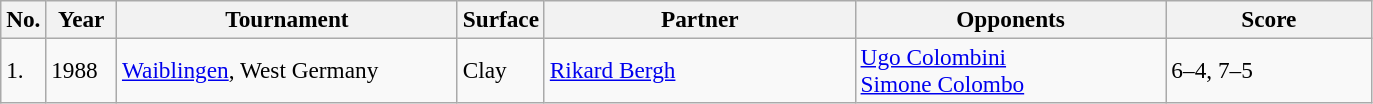<table class="sortable wikitable" style=font-size:97%>
<tr>
<th style="width:20px" class="unsortable">No.</th>
<th style="width:40px">Year</th>
<th style="width:220px">Tournament</th>
<th style="width:50px">Surface</th>
<th style="width:200px">Partner</th>
<th style="width:200px">Opponents</th>
<th style="width:130px" class="unsortable">Score</th>
</tr>
<tr>
<td>1.</td>
<td>1988</td>
<td><a href='#'>Waiblingen</a>, West Germany</td>
<td>Clay</td>
<td> <a href='#'>Rikard Bergh</a></td>
<td> <a href='#'>Ugo Colombini</a><br> <a href='#'>Simone Colombo</a></td>
<td>6–4, 7–5</td>
</tr>
</table>
